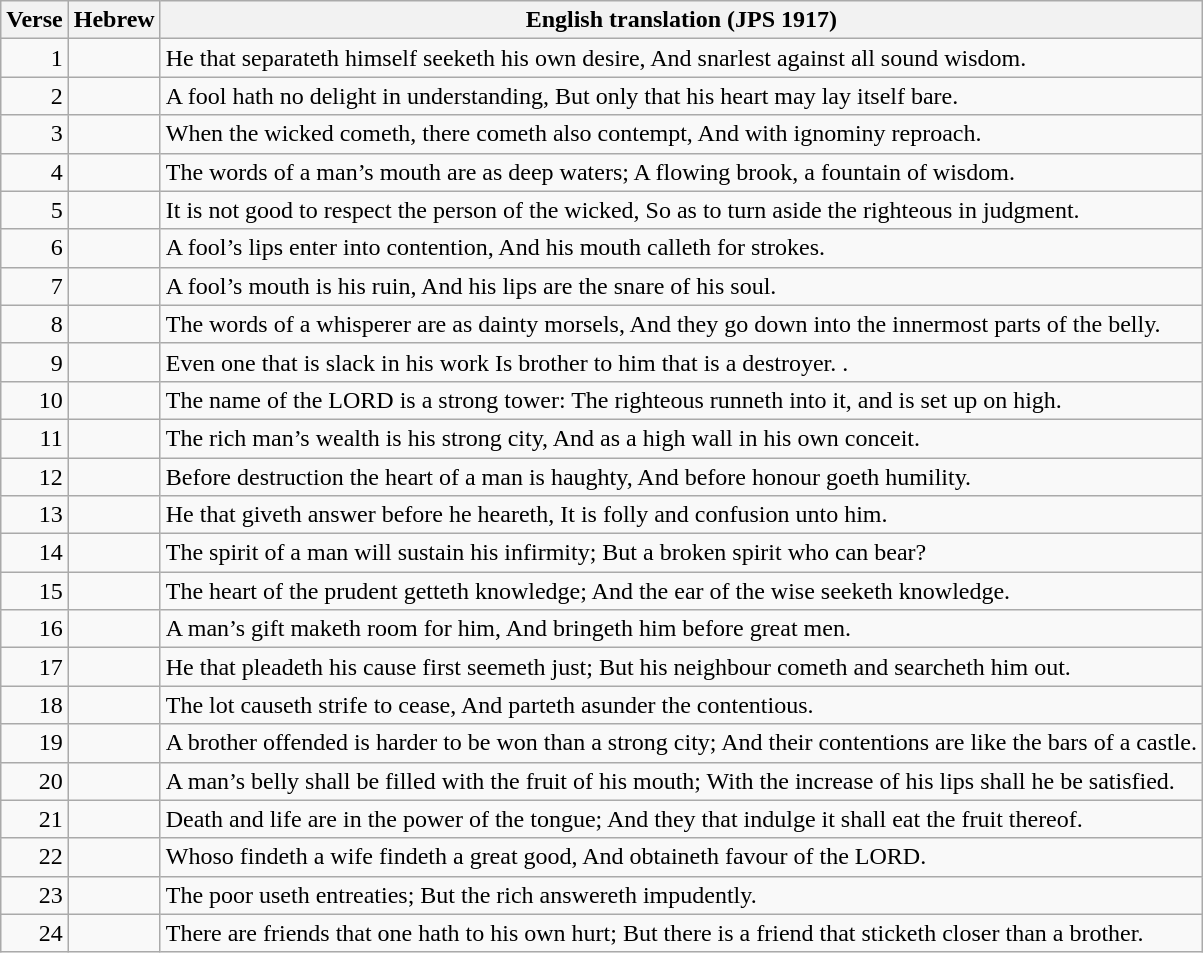<table class="wikitable">
<tr>
<th>Verse</th>
<th>Hebrew</th>
<th>English translation (JPS 1917)</th>
</tr>
<tr>
<td style="text-align:right">1</td>
<td style="text-align:right"></td>
<td>He that separateth himself seeketh his own desire, And snarlest against all sound wisdom.</td>
</tr>
<tr>
<td style="text-align:right">2</td>
<td style="text-align:right"></td>
<td>A fool hath no delight in understanding, But only that his heart may lay itself bare.</td>
</tr>
<tr>
<td style="text-align:right">3</td>
<td style="text-align:right"></td>
<td>When the wicked cometh, there cometh also contempt, And with ignominy reproach.</td>
</tr>
<tr>
<td style="text-align:right">4</td>
<td style="text-align:right"></td>
<td>The words of a man’s mouth are as deep waters; A flowing brook, a fountain of wisdom.</td>
</tr>
<tr>
<td style="text-align:right">5</td>
<td style="text-align:right"></td>
<td>It is not good to respect the person of the wicked, So as to turn aside the righteous in judgment.</td>
</tr>
<tr>
<td style="text-align:right">6</td>
<td style="text-align:right"></td>
<td>A fool’s lips enter into contention, And his mouth calleth for strokes.</td>
</tr>
<tr>
<td style="text-align:right">7</td>
<td style="text-align:right"></td>
<td>A fool’s mouth is his ruin, And his lips are the snare of his soul.</td>
</tr>
<tr>
<td style="text-align:right">8</td>
<td style="text-align:right"></td>
<td>The words of a whisperer are as dainty morsels, And they go down into the innermost parts of the belly.</td>
</tr>
<tr>
<td style="text-align:right">9</td>
<td style="text-align:right"></td>
<td>Even one that is slack in his work Is brother to him that is a destroyer. .</td>
</tr>
<tr>
<td style="text-align:right">10</td>
<td style="text-align:right"></td>
<td>The name of the LORD is a strong tower: The righteous runneth into it, and is set up on high.</td>
</tr>
<tr>
<td style="text-align:right">11</td>
<td style="text-align:right"></td>
<td>The rich man’s wealth is his strong city, And as a high wall in his own conceit.</td>
</tr>
<tr>
<td style="text-align:right">12</td>
<td style="text-align:right"></td>
<td>Before destruction the heart of a man is haughty, And before honour goeth humility.</td>
</tr>
<tr>
<td style="text-align:right">13</td>
<td style="text-align:right"></td>
<td>He that giveth answer before he heareth, It is folly and confusion unto him.</td>
</tr>
<tr>
<td style="text-align:right">14</td>
<td style="text-align:right"></td>
<td>The spirit of a man will sustain his infirmity; But a broken spirit who can bear?</td>
</tr>
<tr>
<td style="text-align:right">15</td>
<td style="text-align:right"></td>
<td>The heart of the prudent getteth knowledge; And the ear of the wise seeketh knowledge.</td>
</tr>
<tr>
<td style="text-align:right">16</td>
<td style="text-align:right"></td>
<td>A man’s gift maketh room for him, And bringeth him before great men.</td>
</tr>
<tr>
<td style="text-align:right">17</td>
<td style="text-align:right"></td>
<td>He that pleadeth his cause first seemeth just; But his neighbour cometh and searcheth him out.</td>
</tr>
<tr>
<td style="text-align:right">18</td>
<td style="text-align:right"></td>
<td>The lot causeth strife to cease, And parteth asunder the contentious.</td>
</tr>
<tr>
<td style="text-align:right">19</td>
<td style="text-align:right"></td>
<td>A brother offended is harder to be won than a strong city; And their contentions are like the bars of a castle.</td>
</tr>
<tr>
<td style="text-align:right">20</td>
<td style="text-align:right"></td>
<td>A man’s belly shall be filled with the fruit of his mouth; With the increase of his lips shall he be satisfied.</td>
</tr>
<tr>
<td style="text-align:right">21</td>
<td style="text-align:right"></td>
<td>Death and life are in the power of the tongue; And they that indulge it shall eat the fruit thereof.</td>
</tr>
<tr>
<td style="text-align:right">22</td>
<td style="text-align:right"></td>
<td>Whoso findeth a wife findeth a great good, And obtaineth favour of the LORD.</td>
</tr>
<tr>
<td style="text-align:right">23</td>
<td style="text-align:right"></td>
<td>The poor useth entreaties; But the rich answereth impudently.</td>
</tr>
<tr>
<td style="text-align:right">24</td>
<td style="text-align:right"></td>
<td>There are friends that one hath to his own hurt; But there is a friend that sticketh closer than a brother.</td>
</tr>
</table>
